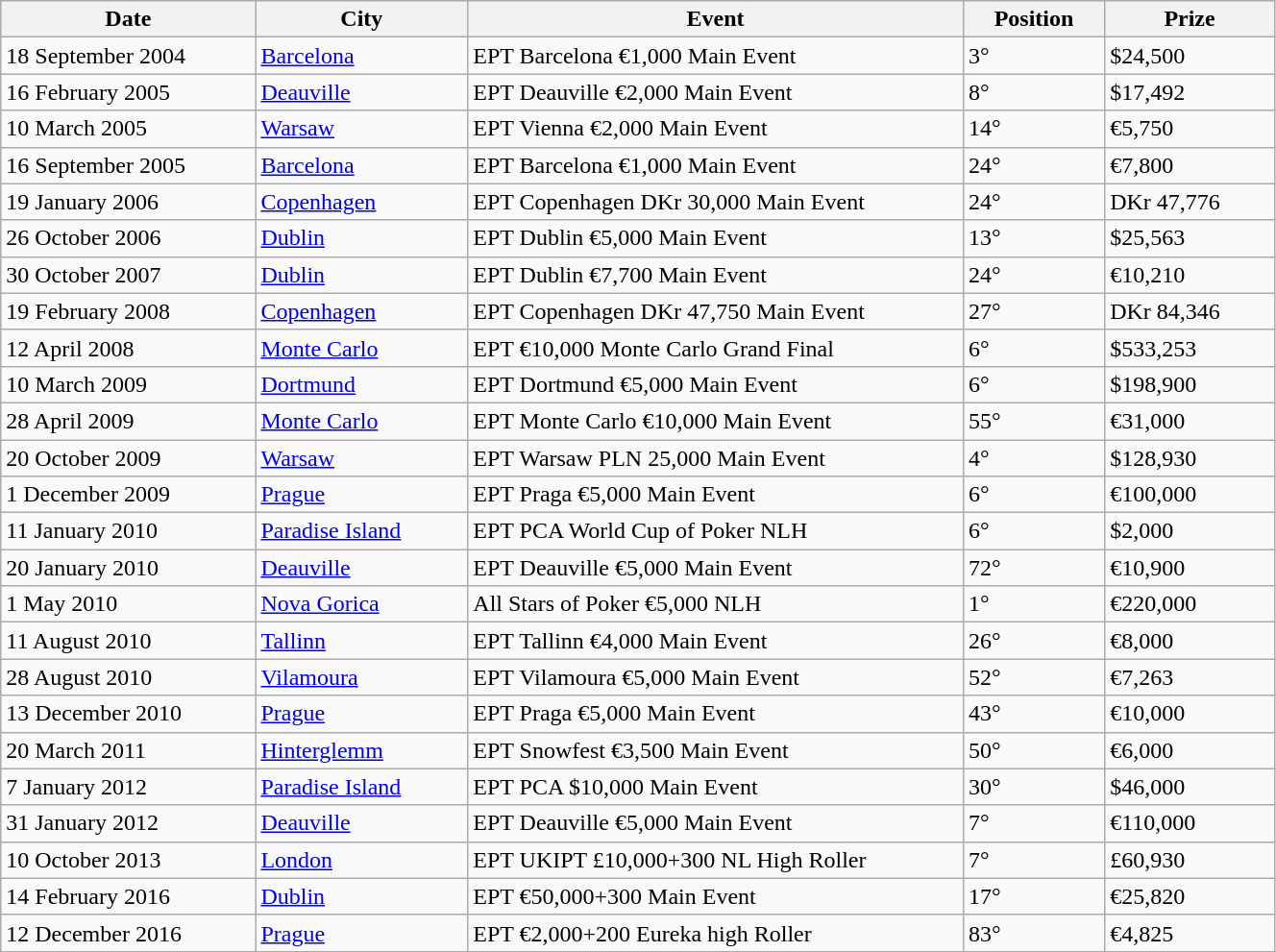<table class="wikitable" width="70%">
<tr>
<th width="18%">Date</th>
<th width="15%">City</th>
<th width="35%">Event</th>
<th width="10%">Position</th>
<th width="12%">Prize</th>
</tr>
<tr>
<td>18 September 2004</td>
<td> <a href='#'>Barcelona</a></td>
<td>EPT Barcelona €1,000 Main Event</td>
<td>3°</td>
<td>$24,500</td>
</tr>
<tr>
<td>16 February 2005</td>
<td> <a href='#'>Deauville</a></td>
<td>EPT Deauville €2,000 Main Event</td>
<td>8°</td>
<td>$17,492</td>
</tr>
<tr>
<td>10 March 2005</td>
<td> <a href='#'>Warsaw</a></td>
<td>EPT Vienna €2,000 Main Event</td>
<td>14°</td>
<td>€5,750</td>
</tr>
<tr>
<td>16 September 2005</td>
<td> <a href='#'>Barcelona</a></td>
<td>EPT Barcelona €1,000 Main Event</td>
<td>24°</td>
<td>€7,800</td>
</tr>
<tr>
<td>19 January 2006</td>
<td> <a href='#'>Copenhagen</a></td>
<td>EPT Copenhagen DKr 30,000 Main Event</td>
<td>24°</td>
<td>DKr 47,776</td>
</tr>
<tr>
<td>26 October 2006</td>
<td> <a href='#'>Dublin</a></td>
<td>EPT Dublin €5,000 Main Event</td>
<td>13°</td>
<td>$25,563</td>
</tr>
<tr>
<td>30 October 2007</td>
<td> <a href='#'>Dublin</a></td>
<td>EPT Dublin €7,700 Main Event</td>
<td>24°</td>
<td>€10,210</td>
</tr>
<tr>
<td>19 February 2008</td>
<td> <a href='#'>Copenhagen</a></td>
<td>EPT Copenhagen DKr 47,750 Main Event</td>
<td>27°</td>
<td>DKr 84,346</td>
</tr>
<tr>
<td>12 April 2008</td>
<td> <a href='#'>Monte Carlo</a></td>
<td>EPT €10,000 Monte Carlo Grand Final</td>
<td>6°</td>
<td>$533,253</td>
</tr>
<tr>
<td>10 March 2009</td>
<td> <a href='#'>Dortmund</a></td>
<td>EPT Dortmund €5,000 Main Event</td>
<td>6°</td>
<td>$198,900</td>
</tr>
<tr>
<td>28 April 2009</td>
<td> <a href='#'>Monte Carlo</a></td>
<td>EPT Monte Carlo €10,000 Main Event</td>
<td>55°</td>
<td>€31,000</td>
</tr>
<tr>
<td>20 October 2009</td>
<td> <a href='#'>Warsaw</a></td>
<td>EPT Warsaw PLN 25,000 Main Event</td>
<td>4°</td>
<td>$128,930</td>
</tr>
<tr>
<td>1 December 2009</td>
<td> <a href='#'>Prague</a></td>
<td>EPT Praga €5,000 Main Event</td>
<td>6°</td>
<td>€100,000</td>
</tr>
<tr>
<td>11 January 2010</td>
<td> <a href='#'>Paradise Island</a></td>
<td>EPT PCA World Cup of Poker NLH</td>
<td>6°</td>
<td>$2,000</td>
</tr>
<tr>
<td>20 January 2010</td>
<td> <a href='#'>Deauville</a></td>
<td>EPT Deauville €5,000 Main Event</td>
<td>72°</td>
<td>€10,900</td>
</tr>
<tr>
<td>1 May 2010</td>
<td> <a href='#'>Nova Gorica</a></td>
<td>All Stars of Poker €5,000 NLH</td>
<td>1°</td>
<td>€220,000</td>
</tr>
<tr>
<td>11 August 2010</td>
<td> <a href='#'>Tallinn</a></td>
<td>EPT Tallinn €4,000 Main Event</td>
<td>26°</td>
<td>€8,000</td>
</tr>
<tr>
<td>28 August 2010</td>
<td> <a href='#'>Vilamoura</a></td>
<td>EPT Vilamoura €5,000 Main Event</td>
<td>52°</td>
<td>€7,263</td>
</tr>
<tr>
<td>13 December 2010</td>
<td> <a href='#'>Prague</a></td>
<td>EPT Praga €5,000 Main Event</td>
<td>43°</td>
<td>€10,000</td>
</tr>
<tr>
<td>20 March 2011</td>
<td> <a href='#'>Hinterglemm</a></td>
<td>EPT Snowfest €3,500 Main Event</td>
<td>50°</td>
<td>€6,000</td>
</tr>
<tr>
<td>7 January 2012</td>
<td> <a href='#'>Paradise Island</a></td>
<td>EPT PCA $10,000 Main Event</td>
<td>30°</td>
<td>$46,000</td>
</tr>
<tr>
<td>31 January 2012</td>
<td> <a href='#'>Deauville</a></td>
<td>EPT Deauville €5,000 Main Event</td>
<td>7°</td>
<td>€110,000</td>
</tr>
<tr>
<td>10 October 2013</td>
<td> <a href='#'>London</a></td>
<td>EPT UKIPT £10,000+300 NL High Roller</td>
<td>7°</td>
<td>£60,930</td>
</tr>
<tr>
<td>14 February 2016</td>
<td> <a href='#'>Dublin</a></td>
<td>EPT €50,000+300 Main Event</td>
<td>17°</td>
<td>€25,820</td>
</tr>
<tr>
<td>12 December 2016</td>
<td> <a href='#'>Prague</a></td>
<td>EPT €2,000+200 Eureka high Roller</td>
<td>83°</td>
<td>€4,825</td>
</tr>
</table>
